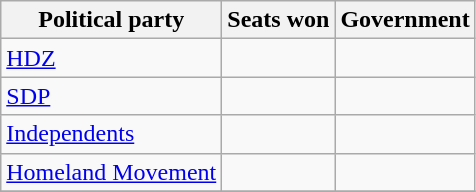<table class="wikitable" style="text-align: left;">
<tr>
<th>Political party</th>
<th>Seats won</th>
<th>Government</th>
</tr>
<tr>
<td><a href='#'>HDZ</a></td>
<td></td>
<td></td>
</tr>
<tr>
<td><a href='#'>SDP</a></td>
<td></td>
<td></td>
</tr>
<tr>
<td><a href='#'>Independents</a></td>
<td></td>
<td></td>
</tr>
<tr>
<td><a href='#'>Homeland Movement</a></td>
<td></td>
<td></td>
</tr>
<tr>
</tr>
</table>
